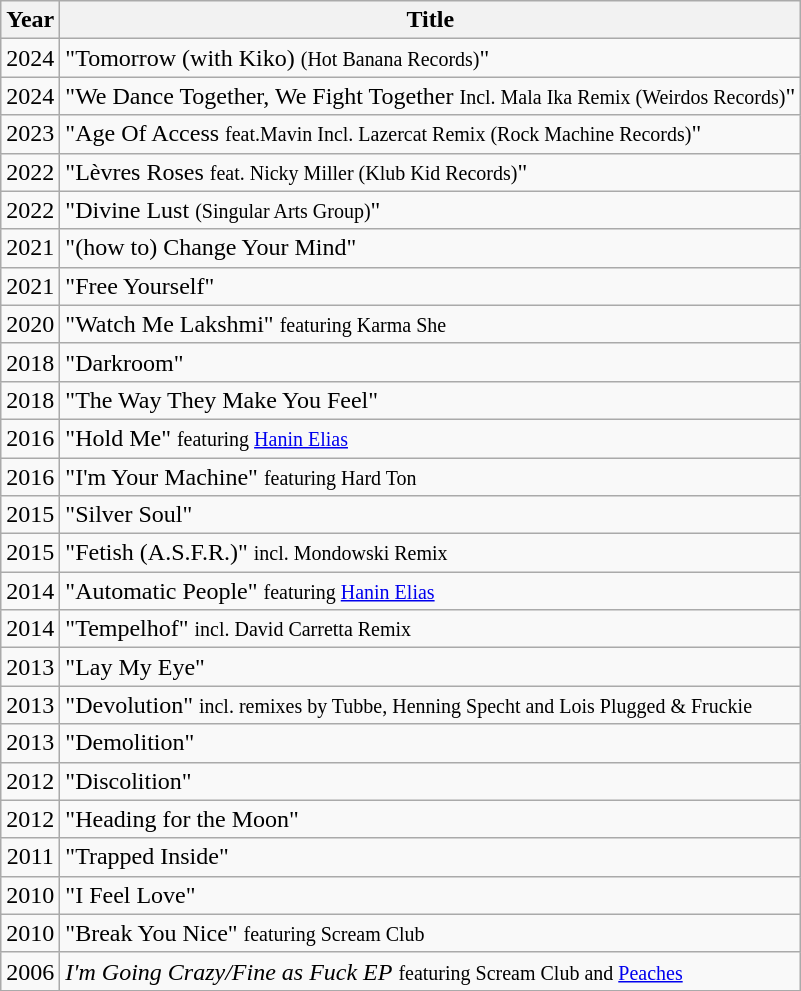<table class="wikitable">
<tr>
<th>Year</th>
<th>Title</th>
</tr>
<tr>
<td align="center">2024</td>
<td>"Tomorrow (with Kiko) <small>(Hot Banana Records)</small>"</td>
</tr>
<tr>
<td align="center">2024</td>
<td>"We Dance Together, We Fight Together <small>Incl. Mala Ika Remix (Weirdos Records)</small>"</td>
</tr>
<tr>
<td align="center">2023</td>
<td>"Age Of Access <small>feat.Mavin Incl. Lazercat Remix (Rock Machine Records)</small>"</td>
</tr>
<tr>
<td align="center">2022</td>
<td>"Lèvres Roses <small>feat. Nicky Miller (Klub Kid Records)</small>"</td>
</tr>
<tr>
<td align="center">2022</td>
<td>"Divine Lust <small>(Singular Arts Group)</small>"</td>
</tr>
<tr>
<td align="center">2021</td>
<td>"(how to) Change Your Mind"</td>
</tr>
<tr>
<td align="center">2021</td>
<td>"Free Yourself"</td>
</tr>
<tr>
<td align="center">2020</td>
<td>"Watch Me Lakshmi" <small>featuring Karma She</small></td>
</tr>
<tr>
<td align="center">2018</td>
<td>"Darkroom"</td>
</tr>
<tr>
<td align="center">2018</td>
<td>"The Way They Make You Feel"</td>
</tr>
<tr>
<td align="center">2016</td>
<td>"Hold Me" <small>featuring <a href='#'>Hanin Elias</a></small></td>
</tr>
<tr>
<td align="center">2016</td>
<td>"I'm Your Machine" <small>featuring Hard Ton</small></td>
</tr>
<tr>
<td align="center">2015</td>
<td>"Silver Soul"</td>
</tr>
<tr>
<td align="center">2015</td>
<td>"Fetish (A.S.F.R.)" <small>incl. Mondowski Remix</small></td>
</tr>
<tr>
<td align="center">2014</td>
<td>"Automatic People" <small>featuring <a href='#'>Hanin Elias</a></small></td>
</tr>
<tr>
<td align="center">2014</td>
<td>"Tempelhof" <small>incl. David Carretta Remix</small></td>
</tr>
<tr>
<td align="center">2013</td>
<td>"Lay My Eye"</td>
</tr>
<tr>
<td align="center">2013</td>
<td>"Devolution" <small>incl. remixes by Tubbe, Henning Specht and Lois Plugged & Fruckie</small></td>
</tr>
<tr>
<td align="center">2013</td>
<td>"Demolition"</td>
</tr>
<tr>
<td align="center">2012</td>
<td>"Discolition"</td>
</tr>
<tr>
<td align="center">2012</td>
<td>"Heading for the Moon"</td>
</tr>
<tr>
<td align="center">2011</td>
<td>"Trapped Inside"</td>
</tr>
<tr>
<td align="center">2010</td>
<td>"I Feel Love"</td>
</tr>
<tr>
<td align="center">2010</td>
<td>"Break You Nice" <small>featuring Scream Club</small></td>
</tr>
<tr>
<td align="center">2006</td>
<td><em>I'm Going Crazy/Fine as Fuck EP</em> <small>featuring Scream Club and <a href='#'>Peaches</a></small></td>
</tr>
</table>
